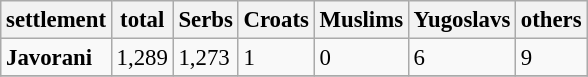<table class="wikitable" style="font-size:95%;">
<tr>
<th>settlement</th>
<th>total</th>
<th>Serbs</th>
<th>Croats</th>
<th>Muslims</th>
<th>Yugoslavs</th>
<th>others</th>
</tr>
<tr>
<td rowspan="1"><strong>Javorani</strong></td>
<td>1,289</td>
<td>1,273</td>
<td>1</td>
<td>0</td>
<td>6</td>
<td>9</td>
</tr>
<tr>
</tr>
</table>
